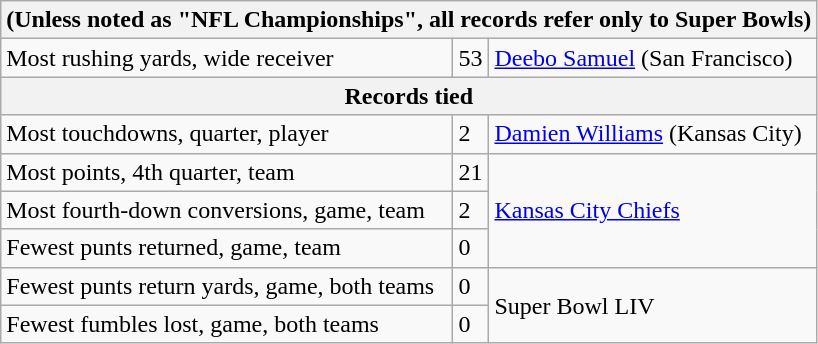<table class="wikitable">
<tr>
<th colspan="3">(Unless noted as "NFL Championships", all records refer only to Super Bowls)</th>
</tr>
<tr>
<td>Most rushing yards, wide receiver</td>
<td>53</td>
<td><a href='#'>Deebo Samuel</a> (San Francisco)</td>
</tr>
<tr>
<th colspan="3">Records tied</th>
</tr>
<tr>
<td>Most touchdowns, quarter, player</td>
<td>2</td>
<td><a href='#'>Damien Williams</a> (Kansas City)</td>
</tr>
<tr>
<td>Most points, 4th quarter, team</td>
<td>21</td>
<td rowspan="3"><a href='#'>Kansas City Chiefs</a></td>
</tr>
<tr>
<td>Most fourth-down conversions, game, team</td>
<td>2</td>
</tr>
<tr>
<td>Fewest punts returned, game, team</td>
<td>0</td>
</tr>
<tr>
<td>Fewest punts return yards, game, both teams</td>
<td>0</td>
<td rowspan="2">Super Bowl LIV</td>
</tr>
<tr>
<td>Fewest fumbles lost, game, both teams</td>
<td>0</td>
</tr>
</table>
